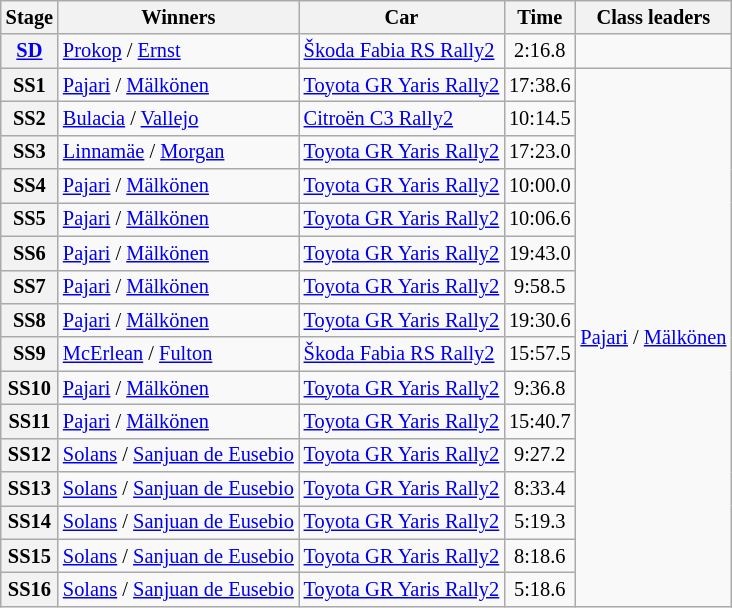<table class="wikitable" style="font-size:85%">
<tr>
<th>Stage</th>
<th>Winners</th>
<th>Car</th>
<th>Time</th>
<th>Class leaders</th>
</tr>
<tr>
<th><a href='#'>SD</a></th>
<td><a href='#'>Prokop</a> / <a href='#'>Ernst</a></td>
<td><a href='#'>Škoda Fabia RS Rally2</a></td>
<td align="center">2:16.8</td>
<td></td>
</tr>
<tr>
<th>SS1</th>
<td><a href='#'>Pajari</a> / <a href='#'>Mälkönen</a></td>
<td><a href='#'>Toyota GR Yaris Rally2</a></td>
<td align="center">17:38.6</td>
<td rowspan=16><a href='#'>Pajari</a> / <a href='#'>Mälkönen</a></td>
</tr>
<tr>
<th>SS2</th>
<td><a href='#'>Bulacia</a> / <a href='#'>Vallejo</a></td>
<td><a href='#'>Citroën C3 Rally2</a></td>
<td align="center">10:14.5</td>
</tr>
<tr>
<th>SS3</th>
<td><a href='#'>Linnamäe</a> / <a href='#'>Morgan</a></td>
<td><a href='#'>Toyota GR Yaris Rally2</a></td>
<td align="center">17:23.0</td>
</tr>
<tr>
<th>SS4</th>
<td><a href='#'>Pajari</a> / <a href='#'>Mälkönen</a></td>
<td><a href='#'>Toyota GR Yaris Rally2</a></td>
<td align="center">10:00.0</td>
</tr>
<tr>
<th>SS5</th>
<td><a href='#'>Pajari</a> / <a href='#'>Mälkönen</a></td>
<td><a href='#'>Toyota GR Yaris Rally2</a></td>
<td align="center">10:06.6</td>
</tr>
<tr>
<th>SS6</th>
<td><a href='#'>Pajari</a> / <a href='#'>Mälkönen</a></td>
<td><a href='#'>Toyota GR Yaris Rally2</a></td>
<td align="center">19:43.0</td>
</tr>
<tr>
<th>SS7</th>
<td><a href='#'>Pajari</a> / <a href='#'>Mälkönen</a></td>
<td><a href='#'>Toyota GR Yaris Rally2</a></td>
<td align="center">9:58.5</td>
</tr>
<tr>
<th>SS8</th>
<td><a href='#'>Pajari</a> / <a href='#'>Mälkönen</a></td>
<td><a href='#'>Toyota GR Yaris Rally2</a></td>
<td align="center">19:30.6</td>
</tr>
<tr>
<th>SS9</th>
<td><a href='#'>McErlean</a> / <a href='#'>Fulton</a></td>
<td><a href='#'>Škoda Fabia RS Rally2</a></td>
<td align="center">15:57.5</td>
</tr>
<tr>
<th>SS10</th>
<td><a href='#'>Pajari</a> / <a href='#'>Mälkönen</a></td>
<td><a href='#'>Toyota GR Yaris Rally2</a></td>
<td align="center">9:36.8</td>
</tr>
<tr>
<th>SS11</th>
<td><a href='#'>Pajari</a> / <a href='#'>Mälkönen</a></td>
<td><a href='#'>Toyota GR Yaris Rally2</a></td>
<td align="center">15:40.7</td>
</tr>
<tr>
<th>SS12</th>
<td><a href='#'>Solans</a> / <a href='#'>Sanjuan de Eusebio</a></td>
<td><a href='#'>Toyota GR Yaris Rally2</a></td>
<td align="center">9:27.2</td>
</tr>
<tr>
<th>SS13</th>
<td><a href='#'>Solans</a> / <a href='#'>Sanjuan de Eusebio</a></td>
<td><a href='#'>Toyota GR Yaris Rally2</a></td>
<td align="center">8:33.4</td>
</tr>
<tr>
<th>SS14</th>
<td><a href='#'>Solans</a> / <a href='#'>Sanjuan de Eusebio</a></td>
<td><a href='#'>Toyota GR Yaris Rally2</a></td>
<td align="center">5:19.3</td>
</tr>
<tr>
<th>SS15</th>
<td><a href='#'>Solans</a> / <a href='#'>Sanjuan de Eusebio</a></td>
<td><a href='#'>Toyota GR Yaris Rally2</a></td>
<td align="center">8:18.6</td>
</tr>
<tr>
<th>SS16</th>
<td><a href='#'>Solans</a> / <a href='#'>Sanjuan de Eusebio</a></td>
<td><a href='#'>Toyota GR Yaris Rally2</a></td>
<td align="center">5:18.6</td>
</tr>
</table>
